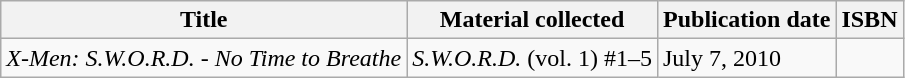<table class="wikitable">
<tr>
<th>Title</th>
<th>Material collected</th>
<th>Publication date</th>
<th>ISBN</th>
</tr>
<tr>
<td><em>X-Men: S.W.O.R.D. - No Time to Breathe</em></td>
<td><em>S.W.O.R.D.</em> (vol. 1) #1–5</td>
<td>July 7, 2010</td>
<td></td>
</tr>
</table>
